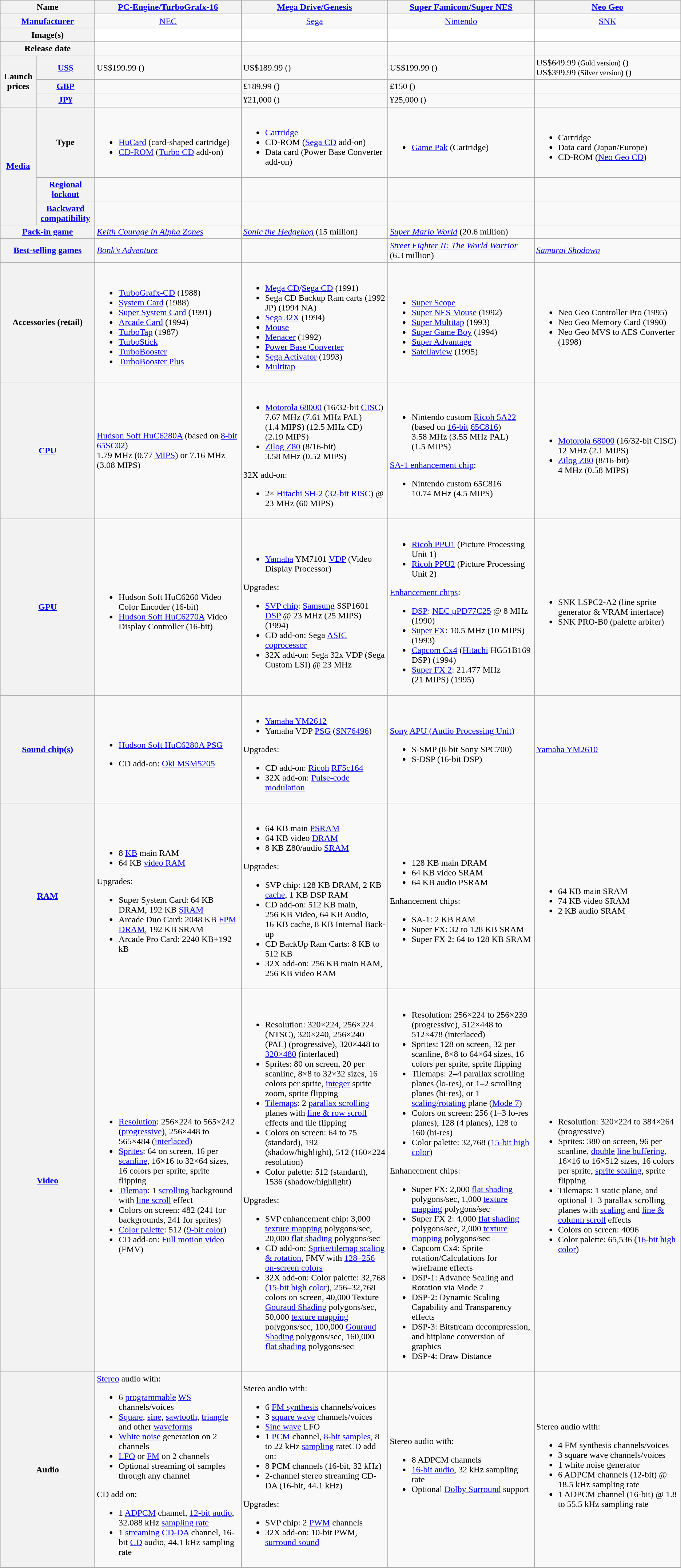<table class="wikitable">
<tr>
<th colspan="2" style="width: 7.5%">Name</th>
<th style="width: 18.5%;"><a href='#'>PC-Engine/TurboGrafx-16</a></th>
<th style="width: 18.5%;"><a href='#'>Mega Drive/Genesis</a></th>
<th style="width: 18.5%;"><a href='#'>Super Famicom/Super NES</a></th>
<th style="width: 18.5%;"><a href='#'>Neo Geo</a></th>
</tr>
<tr style="text-align:center;">
<th colspan="2"><a href='#'>Manufacturer</a></th>
<td><a href='#'>NEC</a></td>
<td><a href='#'>Sega</a></td>
<td><a href='#'>Nintendo</a></td>
<td><a href='#'>SNK</a></td>
</tr>
<tr style="text-align:center;">
<th colspan="2">Image(s)</th>
<td style="background:white;"><br></td>
<td style="background:white;"><br></td>
<td style="background:white;"><br></td>
<td style="background:white;"></td>
</tr>
<tr style="vertical-align: center">
<th colspan="2">Release date</th>
<td></td>
<td></td>
<td></td>
<td></td>
</tr>
<tr>
<th rowspan="3">Launch prices</th>
<th><a href='#'>US$</a></th>
<td>US$199.99 ()</td>
<td>US$189.99 ()</td>
<td>US$199.99 ()</td>
<td>US$649.99 <small>(Gold version)</small> ()<br>US$399.99 <small>(Silver version)</small> ()</td>
</tr>
<tr>
<th><a href='#'>GBP</a></th>
<td></td>
<td>£189.99 ()</td>
<td>£150 ()</td>
<td></td>
</tr>
<tr>
<th><a href='#'>JP¥</a></th>
<td></td>
<td>¥21,000 ()</td>
<td>¥25,000 ()</td>
<td></td>
</tr>
<tr>
<th rowspan="3"><a href='#'>Media</a></th>
<th>Type</th>
<td colspan="1"><br><ul><li><a href='#'>HuCard</a> (card-shaped cartridge)</li><li><a href='#'>CD-ROM</a> (<a href='#'>Turbo CD</a> add-on)</li></ul></td>
<td><br><ul><li><a href='#'>Cartridge</a></li><li>CD-ROM (<a href='#'>Sega CD</a> add-on)</li><li>Data card (Power Base Converter add-on)</li></ul></td>
<td><br><ul><li><a href='#'>Game Pak</a> (Cartridge)</li></ul></td>
<td><br><ul><li>Cartridge</li><li>Data card (Japan/Europe)</li><li>CD-ROM (<a href='#'>Neo Geo CD</a>)</li></ul></td>
</tr>
<tr>
<th><a href='#'>Regional lockout</a></th>
<td></td>
<td></td>
<td></td>
<td></td>
</tr>
<tr>
<th><a href='#'>Backward compatibility</a></th>
<td></td>
<td></td>
<td></td>
<td></td>
</tr>
<tr>
<th colspan="2"><a href='#'>Pack-in game</a></th>
<td><em><a href='#'>Keith Courage in Alpha Zones</a></em></td>
<td><em><a href='#'>Sonic the Hedgehog</a></em> (15 million)</td>
<td><em><a href='#'>Super Mario World</a></em> (20.6 million)</td>
<td></td>
</tr>
<tr>
<th colspan="2"><a href='#'>Best-selling games</a></th>
<td><em><a href='#'>Bonk's Adventure</a></em></td>
<td></td>
<td><em><a href='#'>Street Fighter II: The World Warrior</a></em> (6.3 million)</td>
<td><em><a href='#'>Samurai Shodown</a></em></td>
</tr>
<tr style="vertical-align: center">
<th colspan="2">Accessories (retail)</th>
<td><br><ul><li><a href='#'>TurboGrafx-CD</a> (1988)</li><li><a href='#'>System Card</a> (1988)</li><li><a href='#'>Super System Card</a> (1991)</li><li><a href='#'>Arcade Card</a> (1994)</li><li><a href='#'>TurboTap</a> (1987)</li><li><a href='#'>TurboStick</a></li><li><a href='#'>TurboBooster</a></li><li><a href='#'>TurboBooster Plus</a></li></ul></td>
<td><br><ul><li><a href='#'>Mega CD</a>/<a href='#'>Sega CD</a> (1991)</li><li>Sega CD Backup Ram carts (1992 JP) (1994 NA) </li><li><a href='#'>Sega 32X</a> (1994)</li><li><a href='#'>Mouse</a></li><li><a href='#'>Menacer</a> (1992)</li><li><a href='#'>Power Base Converter</a></li><li><a href='#'>Sega Activator</a> (1993)</li><li><a href='#'>Multitap</a></li></ul></td>
<td><br><ul><li><a href='#'>Super Scope</a></li><li><a href='#'>Super NES Mouse</a> (1992)</li><li><a href='#'>Super Multitap</a> (1993)</li><li><a href='#'>Super Game Boy</a> (1994)</li><li><a href='#'>Super Advantage</a></li><li><a href='#'>Satellaview</a> (1995)</li></ul></td>
<td><br><ul><li>Neo Geo Controller Pro (1995)</li><li>Neo Geo Memory Card (1990)</li><li>Neo Geo MVS to AES Converter (1998)</li></ul></td>
</tr>
<tr style="vertical-align: center">
<th colspan="2"><a href='#'>CPU</a></th>
<td><a href='#'>Hudson Soft HuC6280A</a> (based on <a href='#'>8-bit</a> <a href='#'>65SC02</a>)<br>1.79 MHz (0.77 <a href='#'>MIPS</a>) or 7.16 MHz (3.08 MIPS)</td>
<td><br><ul><li><a href='#'>Motorola 68000</a> (16/32-bit <a href='#'>CISC</a>)<br>7.67 MHz (7.61 MHz PAL) (1.4 MIPS) (12.5 MHz CD) (2.19 MIPS)</li><li><a href='#'>Zilog Z80</a> (8/16-bit)<br>3.58 MHz (0.52 MIPS)</li></ul>32X add-on:<ul><li>2× <a href='#'>Hitachi SH-2</a> (<a href='#'>32-bit</a> <a href='#'>RISC</a>) @ 23 MHz (60 MIPS)</li></ul></td>
<td><br><ul><li>Nintendo custom <a href='#'>Ricoh 5A22</a> (based on <a href='#'>16-bit</a> <a href='#'>65C816</a>)<br>3.58 MHz (3.55 MHz PAL) (1.5 MIPS)</li></ul><a href='#'>SA-1 enhancement chip</a>:<ul><li>Nintendo custom 65C816<br>10.74 MHz (4.5 MIPS)</li></ul></td>
<td><br><ul><li><a href='#'>Motorola 68000</a> (16/32-bit CISC)<br>12 MHz (2.1 MIPS)</li><li><a href='#'>Zilog Z80</a> (8/16-bit)<br>4 MHz (0.58 MIPS)</li></ul></td>
</tr>
<tr>
<th colspan="2"><a href='#'>GPU</a></th>
<td><br><ul><li>Hudson Soft HuC6260 Video Color Encoder (16-bit)</li><li><a href='#'>Hudson Soft HuC6270A</a> Video Display Controller (16-bit)</li></ul></td>
<td><br><ul><li><a href='#'>Yamaha</a> YM7101 <a href='#'>VDP</a> (Video Display Processor)</li></ul>Upgrades:<ul><li><a href='#'>SVP chip</a>: <a href='#'>Samsung</a> SSP1601 <a href='#'>DSP</a> @ 23 MHz (25 MIPS) (1994)</li><li>CD add-on: Sega <a href='#'>ASIC</a> <a href='#'>coprocessor</a></li><li>32X add-on: Sega 32x VDP (Sega Custom LSI) @ 23 MHz </li></ul></td>
<td><br><ul><li><a href='#'>Ricoh PPU1</a> (Picture Processing Unit 1)</li><li><a href='#'>Ricoh PPU2</a> (Picture Processing Unit 2)</li></ul><a href='#'>Enhancement chips</a>:<ul><li><a href='#'>DSP</a>: <a href='#'>NEC μPD77C25</a> @ 8 MHz (1990)</li><li><a href='#'>Super FX</a>: 10.5 MHz (10 MIPS) (1993)</li><li><a href='#'>Capcom Cx4</a> (<a href='#'>Hitachi</a> HG51B169 DSP) (1994)</li><li><a href='#'>Super FX 2</a>: 21.477 MHz (21 MIPS) (1995)</li></ul></td>
<td><br><ul><li>SNK LSPC2-A2 (line sprite generator & VRAM interface)</li><li>SNK PRO-B0 (palette arbiter)</li></ul></td>
</tr>
<tr>
<th colspan="2"><a href='#'>Sound chip(s)</a></th>
<td><br><ul><li><a href='#'>Hudson Soft HuC6280A PSG</a></li></ul><ul><li>CD add-on: <a href='#'>Oki MSM5205</a></li></ul></td>
<td><br><ul><li><a href='#'>Yamaha YM2612</a></li><li>Yamaha VDP <a href='#'>PSG</a> (<a href='#'>SN76496</a>)</li></ul>Upgrades:<ul><li>CD add-on: <a href='#'>Ricoh</a> <a href='#'>RF5c164</a></li><li>32X add-on: <a href='#'>Pulse-code modulation</a></li></ul></td>
<td><a href='#'>Sony</a> <a href='#'>APU (Audio Processing Unit)</a><br><ul><li>S-SMP (8-bit Sony SPC700)</li><li>S-DSP (16-bit DSP)</li></ul></td>
<td><a href='#'>Yamaha YM2610</a></td>
</tr>
<tr>
<th colspan="2"><a href='#'>RAM</a></th>
<td><br><ul><li>8 <a href='#'>KB</a> main RAM</li><li>64 KB <a href='#'>video RAM</a></li></ul>Upgrades:<ul><li>Super System Card: 64 KB DRAM, 192 KB <a href='#'>SRAM</a></li><li>Arcade Duo Card: 2048 KB <a href='#'>FPM DRAM</a>, 192 KB SRAM</li><li>Arcade Pro Card: 2240 KB+192 kB</li></ul></td>
<td><br><ul><li>64 KB main <a href='#'>PSRAM</a></li><li>64 KB video <a href='#'>DRAM</a></li><li>8 KB Z80/audio <a href='#'>SRAM</a></li></ul>Upgrades:<ul><li>SVP chip: 128 KB DRAM, 2 KB <a href='#'>cache</a>, 1 KB DSP RAM</li><li>CD add-on: 512 KB main, 256 KB Video, 64 KB Audio, 16 KB cache, 8 KB Internal Back-up</li><li>CD BackUp Ram Carts: 8 KB to 512 KB </li><li>32X add-on: 256 KB main RAM, 256 KB video RAM</li></ul></td>
<td><br><ul><li>128 KB main DRAM</li><li>64 KB video SRAM</li><li>64 KB audio PSRAM</li></ul>Enhancement chips:<ul><li>SA-1: 2 KB RAM</li><li>Super FX: 32 to 128 KB SRAM</li><li>Super FX 2: 64 to 128 KB SRAM</li></ul></td>
<td><br><ul><li>64 KB main SRAM</li><li>74 KB video SRAM</li><li>2 KB audio SRAM</li></ul></td>
</tr>
<tr>
<th colspan="2"><a href='#'>Video</a></th>
<td><br><ul><li><a href='#'>Resolution</a>: 256×224 to 565×242 (<a href='#'>progressive</a>), 256×448 to 565×484 (<a href='#'>interlaced</a>)</li><li><a href='#'>Sprites</a>: 64 on screen, 16 per <a href='#'>scanline</a>, 16×16 to 32×64 sizes, 16 colors per sprite, sprite flipping</li><li><a href='#'>Tilemap</a>: 1 <a href='#'>scrolling</a> background with <a href='#'>line scroll</a> effect</li><li>Colors on screen: 482 (241 for backgrounds, 241 for sprites)</li><li><a href='#'>Color palette</a>: 512 (<a href='#'>9-bit color</a>)</li><li>CD add-on: <a href='#'>Full motion video</a> (FMV)</li></ul></td>
<td><br><ul><li>Resolution: 320×224, 256×224 (NTSC), 320×240, 256×240 (PAL) (progressive), 320×448 to <a href='#'>320×480</a> (interlaced)</li><li>Sprites: 80 on screen, 20 per scanline, 8×8 to 32×32 sizes, 16 colors per sprite, <a href='#'>integer</a> sprite zoom, sprite flipping</li><li><a href='#'>Tilemaps</a>: 2 <a href='#'>parallax scrolling</a> planes with <a href='#'>line & row scroll</a> effects and tile flipping</li><li>Colors on screen: 64 to 75 (standard), 192 (shadow/highlight), 512 (160×224 resolution)</li><li>Color palette: 512 (standard), 1536 (shadow/highlight)</li></ul>Upgrades:<ul><li>SVP enhancement chip: 3,000 <a href='#'>texture mapping</a> polygons/sec, 20,000 <a href='#'>flat shading</a> polygons/sec</li><li>CD add-on: <a href='#'>Sprite/tilemap scaling & rotation</a>, FMV with <a href='#'>128–256 on-screen colors</a></li><li>32X add-on: Color palette: 32,768 (<a href='#'>15-bit high color</a>), 256–32,768 colors on screen, 40,000 Texture <a href='#'>Gouraud Shading</a> polygons/sec, 50,000 <a href='#'>texture mapping</a> polygons/sec, 100,000 <a href='#'>Gouraud Shading</a> polygons/sec, 160,000 <a href='#'>flat shading</a> polygons/sec </li></ul></td>
<td><br><ul><li>Resolution: 256×224 to 256×239 (progressive), 512×448 to 512×478 (interlaced)</li><li>Sprites: 128 on screen, 32 per scanline, 8×8 to 64×64 sizes, 16 colors per sprite, sprite flipping</li><li>Tilemaps: 2–4 parallax scrolling planes (lo-res), or 1–2 scrolling planes (hi-res), or 1 <a href='#'>scaling/rotating</a> plane (<a href='#'>Mode 7</a>)</li><li>Colors on screen: 256 (1–3 lo-res planes), 128 (4 planes), 128 to 160 (hi-res)</li><li>Color palette: 32,768 (<a href='#'>15-bit high color</a>)</li></ul>Enhancement chips:<ul><li>Super FX: 2,000 <a href='#'>flat shading</a> polygons/sec, 1,000 <a href='#'>texture mapping</a> polygons/sec</li><li>Super FX 2: 4,000 <a href='#'>flat shading</a> polygons/sec, 2,000 <a href='#'>texture mapping</a> polygons/sec</li><li>Capcom Cx4: Sprite rotation/Calculations for wireframe effects</li><li>DSP-1: Advance Scaling and Rotation via Mode 7</li><li>DSP-2: Dynamic Scaling Capability and Transparency effects</li><li>DSP-3: Bitstream decompression, and bitplane conversion of graphics</li><li>DSP-4: Draw Distance</li></ul></td>
<td><br><ul><li>Resolution: 320×224 to 384×264 (progressive)</li><li>Sprites: 380 on screen, 96 per scanline, <a href='#'>double</a> <a href='#'>line buffering</a>, 16×16 to 16×512 sizes, 16 colors per sprite, <a href='#'>sprite scaling</a>, sprite flipping</li><li>Tilemaps: 1 static plane, and optional 1–3 parallax scrolling planes with <a href='#'>scaling</a> and <a href='#'>line & column scroll</a> effects</li><li>Colors on screen: 4096</li><li>Color palette: 65,536 (<a href='#'>16-bit</a> <a href='#'>high color</a>)</li></ul></td>
</tr>
<tr>
<th colspan="2">Audio</th>
<td><a href='#'>Stereo</a> audio with:<br><ul><li>6 <a href='#'>programmable</a> <a href='#'>WS</a> channels/voices</li><li><a href='#'>Square</a>, <a href='#'>sine</a>, <a href='#'>sawtooth</a>, <a href='#'>triangle</a> and other <a href='#'>waveforms</a></li><li><a href='#'>White noise</a> generation on 2 channels</li><li><a href='#'>LFO</a> or <a href='#'>FM</a> on 2 channels</li><li>Optional streaming of samples through any channel</li></ul>CD add on:<ul><li>1 <a href='#'>ADPCM</a> channel, <a href='#'>12-bit audio</a>, 32.088 kHz <a href='#'>sampling rate</a></li><li>1 <a href='#'>streaming</a> <a href='#'>CD-DA</a> channel, 16-bit <a href='#'>CD</a> audio, 44.1 kHz sampling rate</li></ul></td>
<td>Stereo audio with:<br><ul><li>6 <a href='#'>FM synthesis</a> channels/voices</li><li>3 <a href='#'>square wave</a> channels/voices</li><li><a href='#'>Sine wave</a> LFO</li><li>1 <a href='#'>PCM</a> channel, <a href='#'>8-bit samples</a>, 8 to 22 kHz <a href='#'>sampling</a> rateCD add on:</li><li>8 PCM channels (16-bit, 32 kHz)</li><li>2-channel stereo streaming CD-DA (16-bit, 44.1 kHz)</li></ul>Upgrades:<ul><li>SVP chip: 2 <a href='#'>PWM</a> channels</li><li>32X add-on: 10-bit PWM, <a href='#'>surround sound</a></li></ul></td>
<td>Stereo audio with:<br><ul><li>8 ADPCM channels</li><li><a href='#'>16-bit audio</a>, 32 kHz sampling rate</li><li>Optional <a href='#'>Dolby Surround</a> support</li></ul></td>
<td>Stereo audio with:<br><ul><li>4 FM synthesis channels/voices</li><li>3 square wave channels/voices</li><li>1 white noise generator</li><li>6 ADPCM channels (12-bit) @ 18.5 kHz sampling rate</li><li>1 ADPCM channel (16-bit) @ 1.8 to 55.5 kHz sampling rate</li></ul></td>
</tr>
</table>
